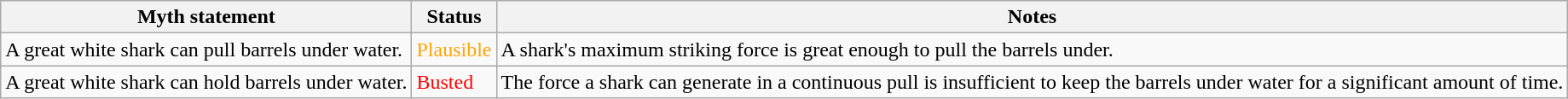<table class="wikitable plainrowheaders">
<tr>
<th>Myth statement</th>
<th>Status</th>
<th>Notes</th>
</tr>
<tr>
<td>A great white shark can pull barrels under water.</td>
<td style="color:orange">Plausible</td>
<td>A shark's maximum striking force is great enough to pull the barrels under.</td>
</tr>
<tr>
<td>A great white shark can hold barrels under water.</td>
<td style="color:red">Busted</td>
<td>The force a shark can generate in a continuous pull is insufficient to keep the barrels under water for a significant amount of time.</td>
</tr>
</table>
